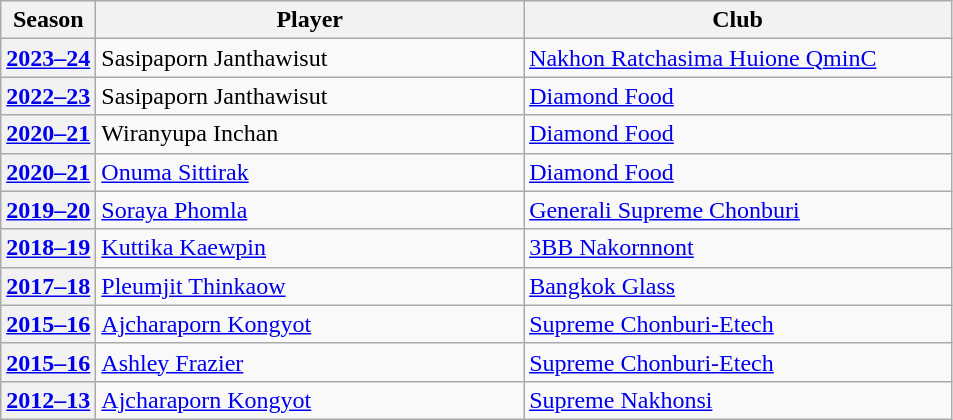<table class=wikitable>
<tr>
<th>Season</th>
<th width=45%>Player</th>
<th width=45%>Club</th>
</tr>
<tr>
<th><a href='#'>2023–24</a></th>
<td>  Sasipaporn Janthawisut</td>
<td><a href='#'>Nakhon Ratchasima Huione QminC</a></td>
</tr>
<tr>
<th><a href='#'>2022–23</a></th>
<td>  Sasipaporn Janthawisut</td>
<td><a href='#'>Diamond Food</a></td>
</tr>
<tr>
<th><a href='#'>2020–21</a></th>
<td> Wiranyupa Inchan</td>
<td><a href='#'>Diamond Food</a></td>
</tr>
<tr>
<th><a href='#'>2020–21</a></th>
<td> <a href='#'>Onuma Sittirak</a></td>
<td><a href='#'>Diamond Food</a></td>
</tr>
<tr>
<th><a href='#'>2019–20</a></th>
<td> <a href='#'>Soraya Phomla</a></td>
<td><a href='#'>Generali Supreme Chonburi</a></td>
</tr>
<tr>
<th><a href='#'>2018–19</a></th>
<td> <a href='#'>Kuttika Kaewpin</a></td>
<td><a href='#'>3BB Nakornnont</a></td>
</tr>
<tr>
<th><a href='#'>2017–18</a></th>
<td> <a href='#'>Pleumjit Thinkaow</a></td>
<td><a href='#'>Bangkok Glass</a></td>
</tr>
<tr>
<th><a href='#'>2015–16</a></th>
<td> <a href='#'>Ajcharaporn Kongyot</a></td>
<td><a href='#'>Supreme Chonburi-Etech</a></td>
</tr>
<tr>
<th><a href='#'>2015–16</a></th>
<td> <a href='#'>Ashley Frazier</a></td>
<td><a href='#'>Supreme Chonburi-Etech</a></td>
</tr>
<tr>
<th><a href='#'>2012–13</a></th>
<td> <a href='#'>Ajcharaporn Kongyot</a></td>
<td><a href='#'>Supreme Nakhonsi</a></td>
</tr>
</table>
